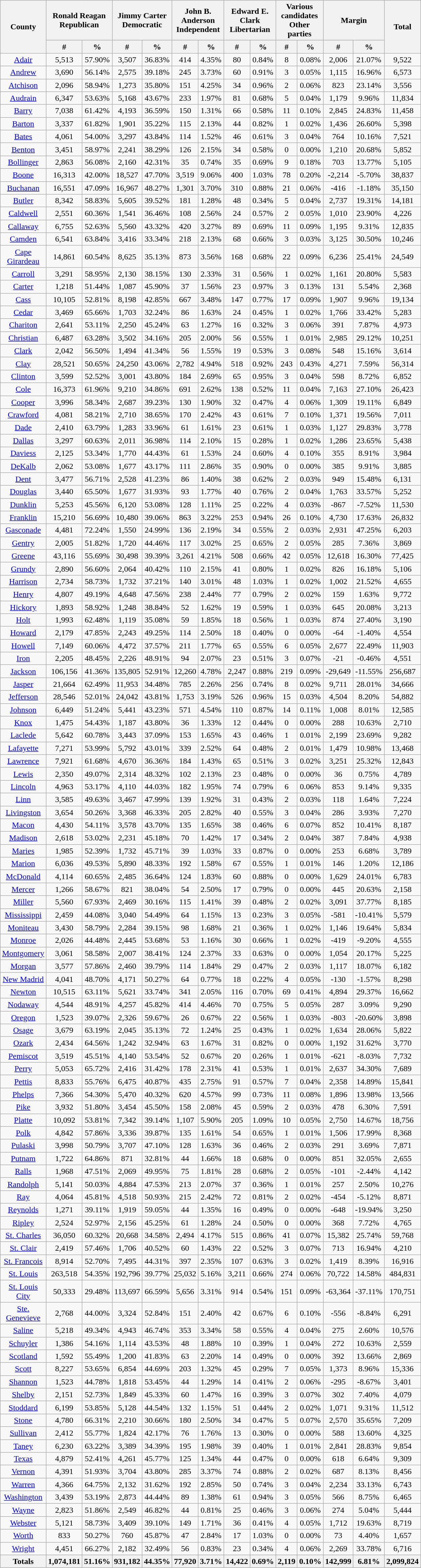<table width="60%" class="wikitable sortable">
<tr>
<th rowspan="2">County</th>
<th colspan="2">Ronald Reagan<br>Republican</th>
<th colspan="2">Jimmy Carter<br>Democratic</th>
<th colspan="2">John B. Anderson<br>Independent</th>
<th colspan="2">Edward E. Clark<br>Libertarian</th>
<th colspan="2">Various candidates<br>Other parties</th>
<th colspan="2">Margin</th>
<th rowspan="2">Total</th>
</tr>
<tr>
<th style="text-align:center;" data-sort-type="number">#</th>
<th style="text-align:center;" data-sort-type="number">%</th>
<th style="text-align:center;" data-sort-type="number">#</th>
<th style="text-align:center;" data-sort-type="number">%</th>
<th style="text-align:center;" data-sort-type="number">#</th>
<th style="text-align:center;" data-sort-type="number">%</th>
<th style="text-align:center;" data-sort-type="number">#</th>
<th style="text-align:center;" data-sort-type="number">%</th>
<th style="text-align:center;" data-sort-type="number">#</th>
<th style="text-align:center;" data-sort-type="number">%</th>
<th style="text-align:center;" data-sort-type="number">#</th>
<th style="text-align:center;" data-sort-type="number">%</th>
</tr>
<tr style="text-align:center;">
<td><a href='#'>Adair</a></td>
<td>5,513</td>
<td>57.90%</td>
<td>3,507</td>
<td>36.83%</td>
<td>414</td>
<td>4.35%</td>
<td>80</td>
<td>0.84%</td>
<td>8</td>
<td>0.08%</td>
<td>2,006</td>
<td>21.07%</td>
<td>9,522</td>
</tr>
<tr style="text-align:center;">
<td><a href='#'>Andrew</a></td>
<td>3,690</td>
<td>56.14%</td>
<td>2,575</td>
<td>39.18%</td>
<td>245</td>
<td>3.73%</td>
<td>60</td>
<td>0.91%</td>
<td>3</td>
<td>0.05%</td>
<td>1,115</td>
<td>16.96%</td>
<td>6,573</td>
</tr>
<tr style="text-align:center;">
<td><a href='#'>Atchison</a></td>
<td>2,096</td>
<td>58.94%</td>
<td>1,273</td>
<td>35.80%</td>
<td>151</td>
<td>4.25%</td>
<td>34</td>
<td>0.96%</td>
<td>2</td>
<td>0.06%</td>
<td>823</td>
<td>23.14%</td>
<td>3,556</td>
</tr>
<tr style="text-align:center;">
<td><a href='#'>Audrain</a></td>
<td>6,347</td>
<td>53.63%</td>
<td>5,168</td>
<td>43.67%</td>
<td>233</td>
<td>1.97%</td>
<td>81</td>
<td>0.68%</td>
<td>5</td>
<td>0.04%</td>
<td>1,179</td>
<td>9.96%</td>
<td>11,834</td>
</tr>
<tr style="text-align:center;">
<td><a href='#'>Barry</a></td>
<td>7,038</td>
<td>61.42%</td>
<td>4,193</td>
<td>36.59%</td>
<td>150</td>
<td>1.31%</td>
<td>66</td>
<td>0.58%</td>
<td>11</td>
<td>0.10%</td>
<td>2,845</td>
<td>24.83%</td>
<td>11,458</td>
</tr>
<tr style="text-align:center;">
<td><a href='#'>Barton</a></td>
<td>3,337</td>
<td>61.82%</td>
<td>1,901</td>
<td>35.22%</td>
<td>115</td>
<td>2.13%</td>
<td>44</td>
<td>0.82%</td>
<td>1</td>
<td>0.02%</td>
<td>1,436</td>
<td>26.60%</td>
<td>5,398</td>
</tr>
<tr style="text-align:center;">
<td><a href='#'>Bates</a></td>
<td>4,061</td>
<td>54.00%</td>
<td>3,297</td>
<td>43.84%</td>
<td>114</td>
<td>1.52%</td>
<td>46</td>
<td>0.61%</td>
<td>3</td>
<td>0.04%</td>
<td>764</td>
<td>10.16%</td>
<td>7,521</td>
</tr>
<tr style="text-align:center;">
<td><a href='#'>Benton</a></td>
<td>3,451</td>
<td>58.97%</td>
<td>2,241</td>
<td>38.29%</td>
<td>126</td>
<td>2.15%</td>
<td>34</td>
<td>0.58%</td>
<td>0</td>
<td>0.00%</td>
<td>1,210</td>
<td>20.68%</td>
<td>5,852</td>
</tr>
<tr style="text-align:center;">
<td><a href='#'>Bollinger</a></td>
<td>2,863</td>
<td>56.08%</td>
<td>2,160</td>
<td>42.31%</td>
<td>35</td>
<td>0.74%</td>
<td>35</td>
<td>0.69%</td>
<td>9</td>
<td>0.18%</td>
<td>703</td>
<td>13.77%</td>
<td>5,105</td>
</tr>
<tr style="text-align:center;">
<td><a href='#'>Boone</a></td>
<td>16,313</td>
<td>42.00%</td>
<td>18,527</td>
<td>47.70%</td>
<td>3,519</td>
<td>9.06%</td>
<td>400</td>
<td>1.03%</td>
<td>78</td>
<td>0.20%</td>
<td>-2,214</td>
<td>-5.70%</td>
<td>38,837</td>
</tr>
<tr style="text-align:center;">
<td><a href='#'>Buchanan</a></td>
<td>16,551</td>
<td>47.09%</td>
<td>16,967</td>
<td>48.27%</td>
<td>1,301</td>
<td>3.70%</td>
<td>310</td>
<td>0.88%</td>
<td>21</td>
<td>0.06%</td>
<td>-416</td>
<td>-1.18%</td>
<td>35,150</td>
</tr>
<tr style="text-align:center;">
<td><a href='#'>Butler</a></td>
<td>8,342</td>
<td>58.83%</td>
<td>5,605</td>
<td>39.52%</td>
<td>181</td>
<td>1.28%</td>
<td>48</td>
<td>0.34%</td>
<td>5</td>
<td>0.04%</td>
<td>2,737</td>
<td>19.31%</td>
<td>14,181</td>
</tr>
<tr style="text-align:center;">
<td><a href='#'>Caldwell</a></td>
<td>2,551</td>
<td>60.36%</td>
<td>1,541</td>
<td>36.46%</td>
<td>108</td>
<td>2.56%</td>
<td>24</td>
<td>0.57%</td>
<td>2</td>
<td>0.05%</td>
<td>1,010</td>
<td>23.90%</td>
<td>4,226</td>
</tr>
<tr style="text-align:center;">
<td><a href='#'>Callaway</a></td>
<td>6,755</td>
<td>52.63%</td>
<td>5,560</td>
<td>43.32%</td>
<td>420</td>
<td>3.27%</td>
<td>89</td>
<td>0.69%</td>
<td>11</td>
<td>0.09%</td>
<td>1,195</td>
<td>9.31%</td>
<td>12,835</td>
</tr>
<tr style="text-align:center;">
<td><a href='#'>Camden</a></td>
<td>6,541</td>
<td>63.84%</td>
<td>3,416</td>
<td>33.34%</td>
<td>218</td>
<td>2.13%</td>
<td>68</td>
<td>0.66%</td>
<td>3</td>
<td>0.03%</td>
<td>3,125</td>
<td>30.50%</td>
<td>10,246</td>
</tr>
<tr style="text-align:center;">
<td><a href='#'>Cape Girardeau</a></td>
<td>14,861</td>
<td>60.54%</td>
<td>8,625</td>
<td>35.13%</td>
<td>873</td>
<td>3.56%</td>
<td>168</td>
<td>0.68%</td>
<td>22</td>
<td>0.09%</td>
<td>6,236</td>
<td>25.41%</td>
<td>24,549</td>
</tr>
<tr style="text-align:center;">
<td><a href='#'>Carroll</a></td>
<td>3,291</td>
<td>58.95%</td>
<td>2,130</td>
<td>38.15%</td>
<td>130</td>
<td>2.33%</td>
<td>31</td>
<td>0.56%</td>
<td>1</td>
<td>0.02%</td>
<td>1,161</td>
<td>20.80%</td>
<td>5,583</td>
</tr>
<tr style="text-align:center;">
<td><a href='#'>Carter</a></td>
<td>1,218</td>
<td>51.44%</td>
<td>1,087</td>
<td>45.90%</td>
<td>37</td>
<td>1.56%</td>
<td>23</td>
<td>0.97%</td>
<td>3</td>
<td>0.13%</td>
<td>131</td>
<td>5.54%</td>
<td>2,368</td>
</tr>
<tr style="text-align:center;">
<td><a href='#'>Cass</a></td>
<td>10,105</td>
<td>52.81%</td>
<td>8,198</td>
<td>42.85%</td>
<td>667</td>
<td>3.48%</td>
<td>147</td>
<td>0.77%</td>
<td>17</td>
<td>0.09%</td>
<td>1,907</td>
<td>9.96%</td>
<td>19,134</td>
</tr>
<tr style="text-align:center;">
<td><a href='#'>Cedar</a></td>
<td>3,469</td>
<td>65.66%</td>
<td>1,703</td>
<td>32.24%</td>
<td>86</td>
<td>1.63%</td>
<td>24</td>
<td>0.45%</td>
<td>1</td>
<td>0.02%</td>
<td>1,766</td>
<td>33.42%</td>
<td>5,283</td>
</tr>
<tr style="text-align:center;">
<td><a href='#'>Chariton</a></td>
<td>2,641</td>
<td>53.11%</td>
<td>2,250</td>
<td>45.24%</td>
<td>63</td>
<td>1.27%</td>
<td>16</td>
<td>0.32%</td>
<td>3</td>
<td>0.06%</td>
<td>391</td>
<td>7.87%</td>
<td>4,973</td>
</tr>
<tr style="text-align:center;">
<td><a href='#'>Christian</a></td>
<td>6,487</td>
<td>63.28%</td>
<td>3,502</td>
<td>34.16%</td>
<td>205</td>
<td>2.00%</td>
<td>56</td>
<td>0.55%</td>
<td>1</td>
<td>0.01%</td>
<td>2,985</td>
<td>29.12%</td>
<td>10,251</td>
</tr>
<tr style="text-align:center;">
<td><a href='#'>Clark</a></td>
<td>2,042</td>
<td>56.50%</td>
<td>1,494</td>
<td>41.34%</td>
<td>56</td>
<td>1.55%</td>
<td>19</td>
<td>0.53%</td>
<td>3</td>
<td>0.08%</td>
<td>548</td>
<td>15.16%</td>
<td>3,614</td>
</tr>
<tr style="text-align:center;">
<td><a href='#'>Clay</a></td>
<td>28,521</td>
<td>50.65%</td>
<td>24,250</td>
<td>43.06%</td>
<td>2,782</td>
<td>4.94%</td>
<td>518</td>
<td>0.92%</td>
<td>243</td>
<td>0.43%</td>
<td>4,271</td>
<td>7.59%</td>
<td>56,314</td>
</tr>
<tr style="text-align:center;">
<td><a href='#'>Clinton</a></td>
<td>3,599</td>
<td>52.52%</td>
<td>3,001</td>
<td>43.80%</td>
<td>184</td>
<td>2.69%</td>
<td>65</td>
<td>0.95%</td>
<td>3</td>
<td>0.04%</td>
<td>598</td>
<td>8.72%</td>
<td>6,852</td>
</tr>
<tr style="text-align:center;">
<td><a href='#'>Cole</a></td>
<td>16,373</td>
<td>61.96%</td>
<td>9,210</td>
<td>34.86%</td>
<td>691</td>
<td>2.62%</td>
<td>138</td>
<td>0.52%</td>
<td>11</td>
<td>0.04%</td>
<td>7,163</td>
<td>27.10%</td>
<td>26,423</td>
</tr>
<tr style="text-align:center;">
<td><a href='#'>Cooper</a></td>
<td>3,996</td>
<td>58.34%</td>
<td>2,687</td>
<td>39.23%</td>
<td>130</td>
<td>1.90%</td>
<td>32</td>
<td>0.47%</td>
<td>4</td>
<td>0.06%</td>
<td>1,309</td>
<td>19.11%</td>
<td>6,849</td>
</tr>
<tr style="text-align:center;">
<td><a href='#'>Crawford</a></td>
<td>4,081</td>
<td>58.21%</td>
<td>2,710</td>
<td>38.65%</td>
<td>170</td>
<td>2.42%</td>
<td>43</td>
<td>0.61%</td>
<td>7</td>
<td>0.10%</td>
<td>1,371</td>
<td>19.56%</td>
<td>7,011</td>
</tr>
<tr style="text-align:center;">
<td><a href='#'>Dade</a></td>
<td>2,410</td>
<td>63.79%</td>
<td>1,283</td>
<td>33.96%</td>
<td>61</td>
<td>1.61%</td>
<td>23</td>
<td>0.61%</td>
<td>1</td>
<td>0.03%</td>
<td>1,127</td>
<td>29.83%</td>
<td>3,778</td>
</tr>
<tr style="text-align:center;">
<td><a href='#'>Dallas</a></td>
<td>3,297</td>
<td>60.63%</td>
<td>2,011</td>
<td>36.98%</td>
<td>114</td>
<td>2.10%</td>
<td>15</td>
<td>0.28%</td>
<td>1</td>
<td>0.02%</td>
<td>1,286</td>
<td>23.65%</td>
<td>5,438</td>
</tr>
<tr style="text-align:center;">
<td><a href='#'>Daviess</a></td>
<td>2,125</td>
<td>53.34%</td>
<td>1,770</td>
<td>44.43%</td>
<td>61</td>
<td>1.53%</td>
<td>24</td>
<td>0.60%</td>
<td>4</td>
<td>0.10%</td>
<td>355</td>
<td>8.91%</td>
<td>3,984</td>
</tr>
<tr style="text-align:center;">
<td><a href='#'>DeKalb</a></td>
<td>2,062</td>
<td>53.08%</td>
<td>1,677</td>
<td>43.17%</td>
<td>111</td>
<td>2.86%</td>
<td>35</td>
<td>0.90%</td>
<td>0</td>
<td>0.00%</td>
<td>385</td>
<td>9.91%</td>
<td>3,885</td>
</tr>
<tr style="text-align:center;">
<td><a href='#'>Dent</a></td>
<td>3,477</td>
<td>56.71%</td>
<td>2,528</td>
<td>41.23%</td>
<td>86</td>
<td>1.40%</td>
<td>38</td>
<td>0.62%</td>
<td>2</td>
<td>0.03%</td>
<td>949</td>
<td>15.48%</td>
<td>6,131</td>
</tr>
<tr style="text-align:center;">
<td><a href='#'>Douglas</a></td>
<td>3,440</td>
<td>65.50%</td>
<td>1,677</td>
<td>31.93%</td>
<td>93</td>
<td>1.77%</td>
<td>40</td>
<td>0.76%</td>
<td>2</td>
<td>0.04%</td>
<td>1,763</td>
<td>33.57%</td>
<td>5,252</td>
</tr>
<tr style="text-align:center;">
<td><a href='#'>Dunklin</a></td>
<td>5,253</td>
<td>45.56%</td>
<td>6,120</td>
<td>53.08%</td>
<td>128</td>
<td>1.11%</td>
<td>25</td>
<td>0.22%</td>
<td>4</td>
<td>0.03%</td>
<td>-867</td>
<td>-7.52%</td>
<td>11,530</td>
</tr>
<tr style="text-align:center;">
<td><a href='#'>Franklin</a></td>
<td>15,210</td>
<td>56.69%</td>
<td>10,480</td>
<td>39.06%</td>
<td>863</td>
<td>3.22%</td>
<td>253</td>
<td>0.94%</td>
<td>26</td>
<td>0.10%</td>
<td>4,730</td>
<td>17.63%</td>
<td>26,832</td>
</tr>
<tr style="text-align:center;">
<td><a href='#'>Gasconade</a></td>
<td>4,481</td>
<td>72.24%</td>
<td>1,550</td>
<td>24.99%</td>
<td>136</td>
<td>2.19%</td>
<td>34</td>
<td>0.55%</td>
<td>2</td>
<td>0.03%</td>
<td>2,931</td>
<td>47.25%</td>
<td>6,203</td>
</tr>
<tr style="text-align:center;">
<td><a href='#'>Gentry</a></td>
<td>2,005</td>
<td>51.82%</td>
<td>1,720</td>
<td>44.46%</td>
<td>117</td>
<td>3.02%</td>
<td>25</td>
<td>0.65%</td>
<td>2</td>
<td>0.05%</td>
<td>285</td>
<td>7.36%</td>
<td>3,869</td>
</tr>
<tr style="text-align:center;">
<td><a href='#'>Greene</a></td>
<td>43,116</td>
<td>55.69%</td>
<td>30,498</td>
<td>39.39%</td>
<td>3,261</td>
<td>4.21%</td>
<td>508</td>
<td>0.66%</td>
<td>42</td>
<td>0.05%</td>
<td>12,618</td>
<td>16.30%</td>
<td>77,425</td>
</tr>
<tr style="text-align:center;">
<td><a href='#'>Grundy</a></td>
<td>2,890</td>
<td>56.60%</td>
<td>2,064</td>
<td>40.42%</td>
<td>110</td>
<td>2.15%</td>
<td>41</td>
<td>0.80%</td>
<td>1</td>
<td>0.02%</td>
<td>826</td>
<td>16.18%</td>
<td>5,106</td>
</tr>
<tr style="text-align:center;">
<td><a href='#'>Harrison</a></td>
<td>2,734</td>
<td>58.73%</td>
<td>1,732</td>
<td>37.21%</td>
<td>140</td>
<td>3.01%</td>
<td>48</td>
<td>1.03%</td>
<td>1</td>
<td>0.02%</td>
<td>1,002</td>
<td>21.52%</td>
<td>4,655</td>
</tr>
<tr style="text-align:center;">
<td><a href='#'>Henry</a></td>
<td>4,807</td>
<td>49.19%</td>
<td>4,648</td>
<td>47.56%</td>
<td>238</td>
<td>2.44%</td>
<td>77</td>
<td>0.79%</td>
<td>2</td>
<td>0.02%</td>
<td>159</td>
<td>1.63%</td>
<td>9,772</td>
</tr>
<tr style="text-align:center;">
<td><a href='#'>Hickory</a></td>
<td>1,893</td>
<td>58.92%</td>
<td>1,248</td>
<td>38.84%</td>
<td>52</td>
<td>1.62%</td>
<td>19</td>
<td>0.59%</td>
<td>1</td>
<td>0.03%</td>
<td>645</td>
<td>20.08%</td>
<td>3,213</td>
</tr>
<tr style="text-align:center;">
<td><a href='#'>Holt</a></td>
<td>1,993</td>
<td>62.48%</td>
<td>1,119</td>
<td>35.08%</td>
<td>59</td>
<td>1.85%</td>
<td>18</td>
<td>0.56%</td>
<td>1</td>
<td>0.03%</td>
<td>874</td>
<td>27.40%</td>
<td>3,190</td>
</tr>
<tr style="text-align:center;">
<td><a href='#'>Howard</a></td>
<td>2,179</td>
<td>47.85%</td>
<td>2,243</td>
<td>49.25%</td>
<td>114</td>
<td>2.50%</td>
<td>18</td>
<td>0.40%</td>
<td>0</td>
<td>0.00%</td>
<td>-64</td>
<td>-1.40%</td>
<td>4,554</td>
</tr>
<tr style="text-align:center;">
<td><a href='#'>Howell</a></td>
<td>7,149</td>
<td>60.06%</td>
<td>4,472</td>
<td>37.57%</td>
<td>211</td>
<td>1.77%</td>
<td>65</td>
<td>0.55%</td>
<td>6</td>
<td>0.05%</td>
<td>2,677</td>
<td>22.49%</td>
<td>11,903</td>
</tr>
<tr style="text-align:center;">
<td><a href='#'>Iron</a></td>
<td>2,205</td>
<td>48.45%</td>
<td>2,226</td>
<td>48.91%</td>
<td>94</td>
<td>2.07%</td>
<td>23</td>
<td>0.51%</td>
<td>3</td>
<td>0.07%</td>
<td>-21</td>
<td>-0.46%</td>
<td>4,551</td>
</tr>
<tr style="text-align:center;">
<td><a href='#'>Jackson</a></td>
<td>106,156</td>
<td>41.36%</td>
<td>135,805</td>
<td>52.91%</td>
<td>12,260</td>
<td>4.78%</td>
<td>2,247</td>
<td>0.88%</td>
<td>219</td>
<td>0.09%</td>
<td>-29,649</td>
<td>-11.55%</td>
<td>256,687</td>
</tr>
<tr style="text-align:center;">
<td><a href='#'>Jasper</a></td>
<td>21,664</td>
<td>62.49%</td>
<td>11,953</td>
<td>34.48%</td>
<td>785</td>
<td>2.26%</td>
<td>256</td>
<td>0.74%</td>
<td>8</td>
<td>0.02%</td>
<td>9,711</td>
<td>28.01%</td>
<td>34,666</td>
</tr>
<tr style="text-align:center;">
<td><a href='#'>Jefferson</a></td>
<td>28,546</td>
<td>52.01%</td>
<td>24,042</td>
<td>43.81%</td>
<td>1,753</td>
<td>3.19%</td>
<td>526</td>
<td>0.96%</td>
<td>15</td>
<td>0.03%</td>
<td>4,504</td>
<td>8.20%</td>
<td>54,882</td>
</tr>
<tr style="text-align:center;">
<td><a href='#'>Johnson</a></td>
<td>6,449</td>
<td>51.24%</td>
<td>5,441</td>
<td>43.23%</td>
<td>571</td>
<td>4.54%</td>
<td>110</td>
<td>0.87%</td>
<td>14</td>
<td>0.11%</td>
<td>1,008</td>
<td>8.01%</td>
<td>12,585</td>
</tr>
<tr style="text-align:center;">
<td><a href='#'>Knox</a></td>
<td>1,475</td>
<td>54.43%</td>
<td>1,187</td>
<td>43.80%</td>
<td>36</td>
<td>1.33%</td>
<td>12</td>
<td>0.44%</td>
<td>0</td>
<td>0.00%</td>
<td>288</td>
<td>10.63%</td>
<td>2,710</td>
</tr>
<tr style="text-align:center;">
<td><a href='#'>Laclede</a></td>
<td>5,642</td>
<td>60.78%</td>
<td>3,443</td>
<td>37.09%</td>
<td>153</td>
<td>1.65%</td>
<td>43</td>
<td>0.46%</td>
<td>1</td>
<td>0.01%</td>
<td>2,199</td>
<td>23.69%</td>
<td>9,282</td>
</tr>
<tr style="text-align:center;">
<td><a href='#'>Lafayette</a></td>
<td>7,271</td>
<td>53.99%</td>
<td>5,792</td>
<td>43.01%</td>
<td>339</td>
<td>2.52%</td>
<td>64</td>
<td>0.48%</td>
<td>2</td>
<td>0.01%</td>
<td>1,479</td>
<td>10.98%</td>
<td>13,468</td>
</tr>
<tr style="text-align:center;">
<td><a href='#'>Lawrence</a></td>
<td>7,921</td>
<td>61.68%</td>
<td>4,670</td>
<td>36.36%</td>
<td>184</td>
<td>1.43%</td>
<td>65</td>
<td>0.51%</td>
<td>3</td>
<td>0.02%</td>
<td>3,251</td>
<td>25.32%</td>
<td>12,843</td>
</tr>
<tr style="text-align:center;">
<td><a href='#'>Lewis</a></td>
<td>2,350</td>
<td>49.07%</td>
<td>2,314</td>
<td>48.32%</td>
<td>102</td>
<td>2.13%</td>
<td>23</td>
<td>0.48%</td>
<td>0</td>
<td>0.00%</td>
<td>36</td>
<td>0.75%</td>
<td>4,789</td>
</tr>
<tr style="text-align:center;">
<td><a href='#'>Lincoln</a></td>
<td>4,963</td>
<td>53.17%</td>
<td>4,110</td>
<td>44.03%</td>
<td>182</td>
<td>1.95%</td>
<td>74</td>
<td>0.79%</td>
<td>6</td>
<td>0.06%</td>
<td>853</td>
<td>9.14%</td>
<td>9,335</td>
</tr>
<tr style="text-align:center;">
<td><a href='#'>Linn</a></td>
<td>3,585</td>
<td>49.63%</td>
<td>3,467</td>
<td>47.99%</td>
<td>139</td>
<td>1.92%</td>
<td>31</td>
<td>0.43%</td>
<td>2</td>
<td>0.03%</td>
<td>118</td>
<td>1.64%</td>
<td>7,224</td>
</tr>
<tr style="text-align:center;">
<td><a href='#'>Livingston</a></td>
<td>3,654</td>
<td>50.26%</td>
<td>3,368</td>
<td>46.33%</td>
<td>205</td>
<td>2.82%</td>
<td>40</td>
<td>0.55%</td>
<td>3</td>
<td>0.04%</td>
<td>286</td>
<td>3.93%</td>
<td>7,270</td>
</tr>
<tr style="text-align:center;">
<td><a href='#'>Macon</a></td>
<td>4,430</td>
<td>54.11%</td>
<td>3,578</td>
<td>43.70%</td>
<td>135</td>
<td>1.65%</td>
<td>38</td>
<td>0.46%</td>
<td>6</td>
<td>0.07%</td>
<td>852</td>
<td>10.41%</td>
<td>8,187</td>
</tr>
<tr style="text-align:center;">
<td><a href='#'>Madison</a></td>
<td>2,618</td>
<td>53.02%</td>
<td>2,231</td>
<td>45.18%</td>
<td>70</td>
<td>1.42%</td>
<td>17</td>
<td>0.34%</td>
<td>2</td>
<td>0.04%</td>
<td>387</td>
<td>7.84%</td>
<td>4,938</td>
</tr>
<tr style="text-align:center;">
<td><a href='#'>Maries</a></td>
<td>1,985</td>
<td>52.39%</td>
<td>1,732</td>
<td>45.71%</td>
<td>39</td>
<td>1.03%</td>
<td>33</td>
<td>0.87%</td>
<td>0</td>
<td>0.00%</td>
<td>253</td>
<td>6.68%</td>
<td>3,789</td>
</tr>
<tr style="text-align:center;">
<td><a href='#'>Marion</a></td>
<td>6,036</td>
<td>49.53%</td>
<td>5,890</td>
<td>48.33%</td>
<td>192</td>
<td>1.58%</td>
<td>67</td>
<td>0.55%</td>
<td>1</td>
<td>0.01%</td>
<td>146</td>
<td>1.20%</td>
<td>12,186</td>
</tr>
<tr style="text-align:center;">
<td><a href='#'>McDonald</a></td>
<td>4,114</td>
<td>60.65%</td>
<td>2,485</td>
<td>36.64%</td>
<td>124</td>
<td>1.83%</td>
<td>60</td>
<td>0.88%</td>
<td>0</td>
<td>0.00%</td>
<td>1,629</td>
<td>24.01%</td>
<td>6,783</td>
</tr>
<tr style="text-align:center;">
<td><a href='#'>Mercer</a></td>
<td>1,266</td>
<td>58.67%</td>
<td>821</td>
<td>38.04%</td>
<td>54</td>
<td>2.50%</td>
<td>17</td>
<td>0.79%</td>
<td>0</td>
<td>0.00%</td>
<td>445</td>
<td>20.63%</td>
<td>2,158</td>
</tr>
<tr style="text-align:center;">
<td><a href='#'>Miller</a></td>
<td>5,560</td>
<td>67.93%</td>
<td>2,469</td>
<td>30.16%</td>
<td>115</td>
<td>1.41%</td>
<td>39</td>
<td>0.48%</td>
<td>2</td>
<td>0.02%</td>
<td>3,091</td>
<td>37.77%</td>
<td>8,185</td>
</tr>
<tr style="text-align:center;">
<td><a href='#'>Mississippi</a></td>
<td>2,459</td>
<td>44.08%</td>
<td>3,040</td>
<td>54.49%</td>
<td>64</td>
<td>1.15%</td>
<td>13</td>
<td>0.23%</td>
<td>3</td>
<td>0.05%</td>
<td>-581</td>
<td>-10.41%</td>
<td>5,579</td>
</tr>
<tr style="text-align:center;">
<td><a href='#'>Moniteau</a></td>
<td>3,430</td>
<td>58.79%</td>
<td>2,284</td>
<td>39.15%</td>
<td>98</td>
<td>1.68%</td>
<td>21</td>
<td>0.36%</td>
<td>1</td>
<td>0.02%</td>
<td>1,146</td>
<td>19.64%</td>
<td>5,834</td>
</tr>
<tr style="text-align:center;">
<td><a href='#'>Monroe</a></td>
<td>2,026</td>
<td>44.48%</td>
<td>2,445</td>
<td>53.68%</td>
<td>53</td>
<td>1.16%</td>
<td>30</td>
<td>0.66%</td>
<td>1</td>
<td>0.02%</td>
<td>-419</td>
<td>-9.20%</td>
<td>4,555</td>
</tr>
<tr style="text-align:center;">
<td><a href='#'>Montgomery</a></td>
<td>3,061</td>
<td>58.58%</td>
<td>2,007</td>
<td>38.41%</td>
<td>124</td>
<td>2.37%</td>
<td>33</td>
<td>0.63%</td>
<td>0</td>
<td>0.00%</td>
<td>1,054</td>
<td>20.17%</td>
<td>5,225</td>
</tr>
<tr style="text-align:center;">
<td><a href='#'>Morgan</a></td>
<td>3,577</td>
<td>57.86%</td>
<td>2,460</td>
<td>39.79%</td>
<td>114</td>
<td>1.84%</td>
<td>29</td>
<td>0.47%</td>
<td>2</td>
<td>0.03%</td>
<td>1,117</td>
<td>18.07%</td>
<td>6,182</td>
</tr>
<tr style="text-align:center;">
<td><a href='#'>New Madrid</a></td>
<td>4,041</td>
<td>48.70%</td>
<td>4,171</td>
<td>50.27%</td>
<td>64</td>
<td>0.77%</td>
<td>18</td>
<td>0.22%</td>
<td>4</td>
<td>0.05%</td>
<td>-130</td>
<td>-1.57%</td>
<td>8,298</td>
</tr>
<tr style="text-align:center;">
<td><a href='#'>Newton</a></td>
<td>10,515</td>
<td>63.11%</td>
<td>5,621</td>
<td>33.74%</td>
<td>341</td>
<td>2.05%</td>
<td>116</td>
<td>0.70%</td>
<td>69</td>
<td>0.41%</td>
<td>4,894</td>
<td>29.37%</td>
<td>16,662</td>
</tr>
<tr style="text-align:center;">
<td><a href='#'>Nodaway</a></td>
<td>4,544</td>
<td>48.91%</td>
<td>4,257</td>
<td>45.82%</td>
<td>414</td>
<td>4.46%</td>
<td>70</td>
<td>0.75%</td>
<td>5</td>
<td>0.05%</td>
<td>287</td>
<td>3.09%</td>
<td>9,290</td>
</tr>
<tr style="text-align:center;">
<td><a href='#'>Oregon</a></td>
<td>1,523</td>
<td>39.07%</td>
<td>2,326</td>
<td>59.67%</td>
<td>26</td>
<td>0.67%</td>
<td>22</td>
<td>0.56%</td>
<td>1</td>
<td>0.03%</td>
<td>-803</td>
<td>-20.60%</td>
<td>3,898</td>
</tr>
<tr style="text-align:center;">
<td><a href='#'>Osage</a></td>
<td>3,679</td>
<td>63.19%</td>
<td>2,045</td>
<td>35.13%</td>
<td>72</td>
<td>1.24%</td>
<td>25</td>
<td>0.43%</td>
<td>1</td>
<td>0.02%</td>
<td>1,634</td>
<td>28.06%</td>
<td>5,822</td>
</tr>
<tr style="text-align:center;">
<td><a href='#'>Ozark</a></td>
<td>2,434</td>
<td>64.56%</td>
<td>1,242</td>
<td>32.94%</td>
<td>63</td>
<td>1.67%</td>
<td>31</td>
<td>0.82%</td>
<td>0</td>
<td>0.00%</td>
<td>1,192</td>
<td>31.62%</td>
<td>3,770</td>
</tr>
<tr style="text-align:center;">
<td><a href='#'>Pemiscot</a></td>
<td>3,519</td>
<td>45.51%</td>
<td>4,140</td>
<td>53.54%</td>
<td>52</td>
<td>0.67%</td>
<td>20</td>
<td>0.26%</td>
<td>1</td>
<td>0.01%</td>
<td>-621</td>
<td>-8.03%</td>
<td>7,732</td>
</tr>
<tr style="text-align:center;">
<td><a href='#'>Perry</a></td>
<td>5,053</td>
<td>65.72%</td>
<td>2,416</td>
<td>31.42%</td>
<td>178</td>
<td>2.31%</td>
<td>41</td>
<td>0.53%</td>
<td>1</td>
<td>0.01%</td>
<td>2,637</td>
<td>34.30%</td>
<td>7,689</td>
</tr>
<tr style="text-align:center;">
<td><a href='#'>Pettis</a></td>
<td>8,833</td>
<td>55.76%</td>
<td>6,475</td>
<td>40.87%</td>
<td>435</td>
<td>2.75%</td>
<td>91</td>
<td>0.57%</td>
<td>7</td>
<td>0.04%</td>
<td>2,358</td>
<td>14.89%</td>
<td>15,841</td>
</tr>
<tr style="text-align:center;">
<td><a href='#'>Phelps</a></td>
<td>7,366</td>
<td>54.30%</td>
<td>5,470</td>
<td>40.32%</td>
<td>620</td>
<td>4.57%</td>
<td>99</td>
<td>0.73%</td>
<td>11</td>
<td>0.08%</td>
<td>1,896</td>
<td>13.98%</td>
<td>13,566</td>
</tr>
<tr style="text-align:center;">
<td><a href='#'>Pike</a></td>
<td>3,932</td>
<td>51.80%</td>
<td>3,454</td>
<td>45.50%</td>
<td>158</td>
<td>2.08%</td>
<td>45</td>
<td>0.59%</td>
<td>2</td>
<td>0.03%</td>
<td>478</td>
<td>6.30%</td>
<td>7,591</td>
</tr>
<tr style="text-align:center;">
<td><a href='#'>Platte</a></td>
<td>10,092</td>
<td>53.81%</td>
<td>7,342</td>
<td>39.14%</td>
<td>1,107</td>
<td>5.90%</td>
<td>205</td>
<td>1.09%</td>
<td>10</td>
<td>0.05%</td>
<td>2,750</td>
<td>14.67%</td>
<td>18,756</td>
</tr>
<tr style="text-align:center;">
<td><a href='#'>Polk</a></td>
<td>4,842</td>
<td>57.86%</td>
<td>3,336</td>
<td>39.87%</td>
<td>135</td>
<td>1.61%</td>
<td>54</td>
<td>0.65%</td>
<td>1</td>
<td>0.01%</td>
<td>1,506</td>
<td>17.99%</td>
<td>8,368</td>
</tr>
<tr style="text-align:center;">
<td><a href='#'>Pulaski</a></td>
<td>3,998</td>
<td>50.79%</td>
<td>3,707</td>
<td>47.10%</td>
<td>128</td>
<td>1.63%</td>
<td>36</td>
<td>0.46%</td>
<td>2</td>
<td>0.03%</td>
<td>291</td>
<td>3.69%</td>
<td>7,871</td>
</tr>
<tr style="text-align:center;">
<td><a href='#'>Putnam</a></td>
<td>1,722</td>
<td>64.86%</td>
<td>871</td>
<td>32.81%</td>
<td>44</td>
<td>1.66%</td>
<td>18</td>
<td>0.68%</td>
<td>0</td>
<td>0.00%</td>
<td>851</td>
<td>32.05%</td>
<td>2,655</td>
</tr>
<tr style="text-align:center;">
<td><a href='#'>Ralls</a></td>
<td>1,968</td>
<td>47.51%</td>
<td>2,069</td>
<td>49.95%</td>
<td>75</td>
<td>1.81%</td>
<td>28</td>
<td>0.68%</td>
<td>2</td>
<td>0.05%</td>
<td>-101</td>
<td>-2.44%</td>
<td>4,142</td>
</tr>
<tr style="text-align:center;">
<td><a href='#'>Randolph</a></td>
<td>5,141</td>
<td>50.03%</td>
<td>4,884</td>
<td>47.53%</td>
<td>213</td>
<td>2.07%</td>
<td>37</td>
<td>0.36%</td>
<td>1</td>
<td>0.01%</td>
<td>257</td>
<td>2.50%</td>
<td>10,276</td>
</tr>
<tr style="text-align:center;">
<td><a href='#'>Ray</a></td>
<td>4,064</td>
<td>45.81%</td>
<td>4,518</td>
<td>50.93%</td>
<td>215</td>
<td>2.42%</td>
<td>72</td>
<td>0.81%</td>
<td>2</td>
<td>0.02%</td>
<td>-454</td>
<td>-5.12%</td>
<td>8,871</td>
</tr>
<tr style="text-align:center;">
<td><a href='#'>Reynolds</a></td>
<td>1,271</td>
<td>39.11%</td>
<td>1,919</td>
<td>59.05%</td>
<td>44</td>
<td>1.35%</td>
<td>16</td>
<td>0.49%</td>
<td>0</td>
<td>0.00%</td>
<td>-648</td>
<td>-19.94%</td>
<td>3,250</td>
</tr>
<tr style="text-align:center;">
<td><a href='#'>Ripley</a></td>
<td>2,524</td>
<td>52.97%</td>
<td>2,156</td>
<td>45.25%</td>
<td>61</td>
<td>1.28%</td>
<td>24</td>
<td>0.50%</td>
<td>0</td>
<td>0.00%</td>
<td>368</td>
<td>7.72%</td>
<td>4,765</td>
</tr>
<tr style="text-align:center;">
<td><a href='#'>St. Charles</a></td>
<td>36,050</td>
<td>60.32%</td>
<td>20,668</td>
<td>34.58%</td>
<td>2,494</td>
<td>4.17%</td>
<td>515</td>
<td>0.86%</td>
<td>41</td>
<td>0.07%</td>
<td>15,382</td>
<td>25.74%</td>
<td>59,768</td>
</tr>
<tr style="text-align:center;">
<td><a href='#'>St. Clair</a></td>
<td>2,419</td>
<td>57.46%</td>
<td>1,706</td>
<td>40.52%</td>
<td>60</td>
<td>1.43%</td>
<td>22</td>
<td>0.52%</td>
<td>3</td>
<td>0.07%</td>
<td>713</td>
<td>16.94%</td>
<td>4,210</td>
</tr>
<tr style="text-align:center;">
<td><a href='#'>St. Francois</a></td>
<td>8,914</td>
<td>52.70%</td>
<td>7,495</td>
<td>44.31%</td>
<td>397</td>
<td>2.35%</td>
<td>107</td>
<td>0.63%</td>
<td>3</td>
<td>0.02%</td>
<td>1,419</td>
<td>8.39%</td>
<td>16,916</td>
</tr>
<tr style="text-align:center;">
<td><a href='#'>St. Louis</a></td>
<td>263,518</td>
<td>54.35%</td>
<td>192,796</td>
<td>39.77%</td>
<td>25,032</td>
<td>5.16%</td>
<td>3,211</td>
<td>0.66%</td>
<td>274</td>
<td>0.06%</td>
<td>70,722</td>
<td>14.58%</td>
<td>484,831</td>
</tr>
<tr style="text-align:center;">
<td><a href='#'>St. Louis City</a></td>
<td>50,333</td>
<td>29.48%</td>
<td>113,697</td>
<td>66.59%</td>
<td>5,656</td>
<td>3.31%</td>
<td>914</td>
<td>0.54%</td>
<td>151</td>
<td>0.09%</td>
<td>-63,364</td>
<td>-37.11%</td>
<td>170,751</td>
</tr>
<tr style="text-align:center;">
<td><a href='#'>Ste. Genevieve</a></td>
<td>2,768</td>
<td>44.00%</td>
<td>3,324</td>
<td>52.84%</td>
<td>151</td>
<td>2.40%</td>
<td>42</td>
<td>0.67%</td>
<td>6</td>
<td>0.10%</td>
<td>-556</td>
<td>-8.84%</td>
<td>6,291</td>
</tr>
<tr style="text-align:center;">
<td><a href='#'>Saline</a></td>
<td>5,218</td>
<td>49.34%</td>
<td>4,943</td>
<td>46.74%</td>
<td>353</td>
<td>3.34%</td>
<td>58</td>
<td>0.55%</td>
<td>4</td>
<td>0.04%</td>
<td>275</td>
<td>2.60%</td>
<td>10,576</td>
</tr>
<tr style="text-align:center;">
<td><a href='#'>Schuyler</a></td>
<td>1,386</td>
<td>54.16%</td>
<td>1,114</td>
<td>43.53%</td>
<td>48</td>
<td>1.88%</td>
<td>10</td>
<td>0.39%</td>
<td>1</td>
<td>0.04%</td>
<td>272</td>
<td>10.63%</td>
<td>2,559</td>
</tr>
<tr style="text-align:center;">
<td><a href='#'>Scotland</a></td>
<td>1,592</td>
<td>55.49%</td>
<td>1,200</td>
<td>41.83%</td>
<td>63</td>
<td>2.20%</td>
<td>14</td>
<td>0.49%</td>
<td>0</td>
<td>0.00%</td>
<td>392</td>
<td>13.66%</td>
<td>2,869</td>
</tr>
<tr style="text-align:center;">
<td><a href='#'>Scott</a></td>
<td>8,227</td>
<td>53.65%</td>
<td>6,854</td>
<td>44.69%</td>
<td>203</td>
<td>1.32%</td>
<td>45</td>
<td>0.29%</td>
<td>7</td>
<td>0.05%</td>
<td>1,373</td>
<td>8.96%</td>
<td>15,336</td>
</tr>
<tr style="text-align:center;">
<td><a href='#'>Shannon</a></td>
<td>1,523</td>
<td>44.78%</td>
<td>1,818</td>
<td>53.45%</td>
<td>44</td>
<td>1.29%</td>
<td>14</td>
<td>0.41%</td>
<td>2</td>
<td>0.06%</td>
<td>-295</td>
<td>-8.67%</td>
<td>3,401</td>
</tr>
<tr style="text-align:center;">
<td><a href='#'>Shelby</a></td>
<td>2,151</td>
<td>52.73%</td>
<td>1,849</td>
<td>45.33%</td>
<td>60</td>
<td>1.47%</td>
<td>16</td>
<td>0.39%</td>
<td>3</td>
<td>0.07%</td>
<td>302</td>
<td>7.40%</td>
<td>4,079</td>
</tr>
<tr style="text-align:center;">
<td><a href='#'>Stoddard</a></td>
<td>6,199</td>
<td>53.85%</td>
<td>5,128</td>
<td>44.54%</td>
<td>132</td>
<td>1.15%</td>
<td>51</td>
<td>0.44%</td>
<td>2</td>
<td>0.02%</td>
<td>1,071</td>
<td>9.31%</td>
<td>11,512</td>
</tr>
<tr style="text-align:center;">
<td><a href='#'>Stone</a></td>
<td>4,780</td>
<td>66.31%</td>
<td>2,210</td>
<td>30.66%</td>
<td>180</td>
<td>2.50%</td>
<td>34</td>
<td>0.47%</td>
<td>5</td>
<td>0.07%</td>
<td>2,570</td>
<td>35.65%</td>
<td>7,209</td>
</tr>
<tr style="text-align:center;">
<td><a href='#'>Sullivan</a></td>
<td>2,412</td>
<td>55.77%</td>
<td>1,824</td>
<td>42.17%</td>
<td>76</td>
<td>1.76%</td>
<td>13</td>
<td>0.30%</td>
<td>0</td>
<td>0.00%</td>
<td>588</td>
<td>13.60%</td>
<td>4,325</td>
</tr>
<tr style="text-align:center;">
<td><a href='#'>Taney</a></td>
<td>6,230</td>
<td>63.22%</td>
<td>3,389</td>
<td>34.39%</td>
<td>195</td>
<td>1.98%</td>
<td>39</td>
<td>0.40%</td>
<td>1</td>
<td>0.01%</td>
<td>2,841</td>
<td>28.83%</td>
<td>9,854</td>
</tr>
<tr style="text-align:center;">
<td><a href='#'>Texas</a></td>
<td>4,879</td>
<td>52.41%</td>
<td>4,261</td>
<td>45.77%</td>
<td>125</td>
<td>1.34%</td>
<td>44</td>
<td>0.47%</td>
<td>0</td>
<td>0.00%</td>
<td>618</td>
<td>6.64%</td>
<td>9,309</td>
</tr>
<tr style="text-align:center;">
<td><a href='#'>Vernon</a></td>
<td>4,391</td>
<td>51.93%</td>
<td>3,704</td>
<td>43.80%</td>
<td>285</td>
<td>3.37%</td>
<td>74</td>
<td>0.88%</td>
<td>2</td>
<td>0.02%</td>
<td>687</td>
<td>8.13%</td>
<td>8,456</td>
</tr>
<tr style="text-align:center;">
<td><a href='#'>Warren</a></td>
<td>4,366</td>
<td>64.75%</td>
<td>2,132</td>
<td>31.62%</td>
<td>192</td>
<td>2.85%</td>
<td>50</td>
<td>0.74%</td>
<td>3</td>
<td>0.04%</td>
<td>2,234</td>
<td>33.13%</td>
<td>6,743</td>
</tr>
<tr style="text-align:center;">
<td><a href='#'>Washington</a></td>
<td>3,439</td>
<td>53.19%</td>
<td>2,873</td>
<td>44.44%</td>
<td>89</td>
<td>1.38%</td>
<td>61</td>
<td>0.94%</td>
<td>3</td>
<td>0.05%</td>
<td>566</td>
<td>8.75%</td>
<td>6,465</td>
</tr>
<tr style="text-align:center;">
<td><a href='#'>Wayne</a></td>
<td>2,823</td>
<td>51.86%</td>
<td>2,549</td>
<td>46.82%</td>
<td>44</td>
<td>0.81%</td>
<td>25</td>
<td>0.46%</td>
<td>3</td>
<td>0.06%</td>
<td>274</td>
<td>5.04%</td>
<td>5,444</td>
</tr>
<tr style="text-align:center;">
<td><a href='#'>Webster</a></td>
<td>5,121</td>
<td>58.73%</td>
<td>3,409</td>
<td>39.10%</td>
<td>149</td>
<td>1.71%</td>
<td>36</td>
<td>0.41%</td>
<td>4</td>
<td>0.05%</td>
<td>1,712</td>
<td>19.63%</td>
<td>8,719</td>
</tr>
<tr style="text-align:center;">
<td><a href='#'>Worth</a></td>
<td>833</td>
<td>50.27%</td>
<td>760</td>
<td>45.87%</td>
<td>47</td>
<td>2.84%</td>
<td>17</td>
<td>1.03%</td>
<td>0</td>
<td>0.00%</td>
<td>73</td>
<td>4.40%</td>
<td>1,657</td>
</tr>
<tr style="text-align:center;">
<td><a href='#'>Wright</a></td>
<td>4,451</td>
<td>66.27%</td>
<td>2,182</td>
<td>32.49%</td>
<td>56</td>
<td>0.83%</td>
<td>23</td>
<td>0.34%</td>
<td>4</td>
<td>0.06%</td>
<td>2,269</td>
<td>33.78%</td>
<td>6,716</td>
</tr>
<tr style="text-align:center;">
<th>Totals</th>
<th>1,074,181</th>
<th>51.16%</th>
<th>931,182</th>
<th>44.35%</th>
<th>77,920</th>
<th>3.71%</th>
<th>14,422</th>
<th>0.69%</th>
<th>2,119</th>
<th>0.10%</th>
<th>142,999</th>
<th>6.81%</th>
<th>2,099,824</th>
</tr>
</table>
